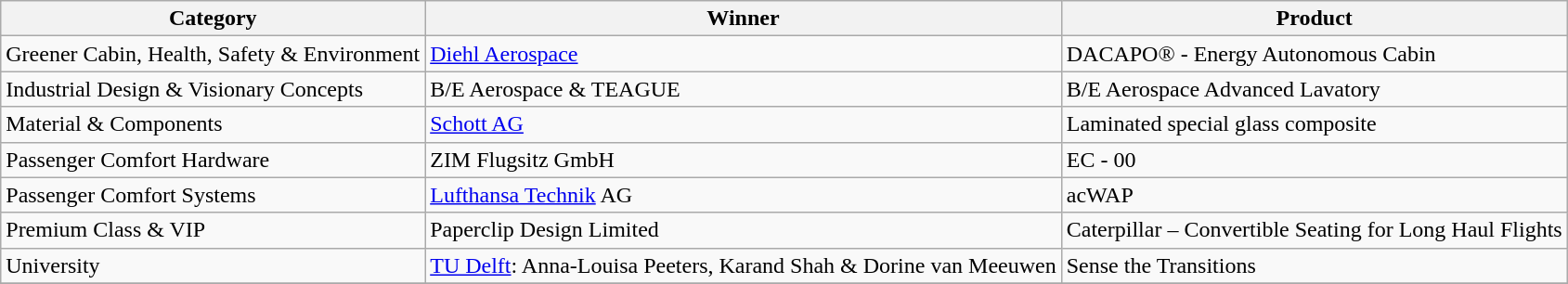<table class="wikitable">
<tr>
<th>Category</th>
<th>Winner</th>
<th>Product</th>
</tr>
<tr>
<td>Greener Cabin, Health, Safety & Environment</td>
<td><a href='#'>Diehl Aerospace</a></td>
<td>DACAPO® - Energy Autonomous Cabin</td>
</tr>
<tr>
<td>Industrial Design & Visionary Concepts</td>
<td>B/E Aerospace & TEAGUE</td>
<td>B/E Aerospace Advanced Lavatory</td>
</tr>
<tr>
<td>Material & Components</td>
<td><a href='#'>Schott AG</a></td>
<td>Laminated special glass composite</td>
</tr>
<tr>
<td>Passenger Comfort Hardware</td>
<td>ZIM Flugsitz GmbH</td>
<td>EC - 00</td>
</tr>
<tr>
<td>Passenger Comfort Systems</td>
<td><a href='#'>Lufthansa Technik</a> AG</td>
<td>acWAP</td>
</tr>
<tr>
<td>Premium Class & VIP</td>
<td>Paperclip Design Limited</td>
<td>Caterpillar – Convertible Seating for Long Haul Flights</td>
</tr>
<tr>
<td>University</td>
<td><a href='#'>TU Delft</a>: Anna-Louisa Peeters, Karand Shah & Dorine van Meeuwen</td>
<td>Sense the Transitions</td>
</tr>
<tr>
</tr>
</table>
